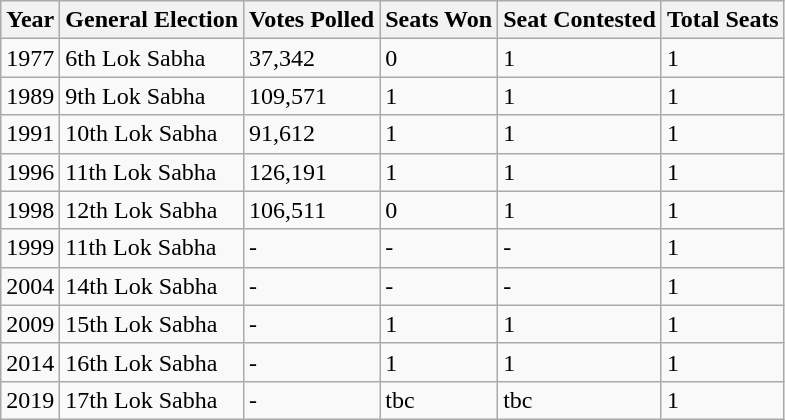<table class="wikitable">
<tr>
<th>Year</th>
<th>General Election</th>
<th>Votes Polled</th>
<th>Seats Won</th>
<th>Seat Contested</th>
<th>Total Seats</th>
</tr>
<tr>
<td>1977</td>
<td>6th Lok Sabha</td>
<td>37,342</td>
<td>0</td>
<td>1</td>
<td>1</td>
</tr>
<tr>
<td>1989</td>
<td>9th Lok Sabha</td>
<td>109,571</td>
<td>1</td>
<td>1</td>
<td>1</td>
</tr>
<tr>
<td>1991</td>
<td>10th Lok Sabha</td>
<td>91,612</td>
<td>1</td>
<td>1</td>
<td>1</td>
</tr>
<tr>
<td>1996</td>
<td>11th Lok Sabha</td>
<td>126,191</td>
<td>1</td>
<td>1</td>
<td>1</td>
</tr>
<tr>
<td>1998</td>
<td>12th Lok Sabha</td>
<td>106,511</td>
<td>0</td>
<td>1</td>
<td>1</td>
</tr>
<tr>
<td>1999</td>
<td>11th Lok Sabha</td>
<td>-</td>
<td>-</td>
<td>-</td>
<td>1</td>
</tr>
<tr>
<td>2004</td>
<td>14th Lok Sabha</td>
<td>-</td>
<td>-</td>
<td>-</td>
<td>1</td>
</tr>
<tr>
<td>2009</td>
<td>15th Lok Sabha</td>
<td>-</td>
<td>1</td>
<td>1</td>
<td>1</td>
</tr>
<tr>
<td>2014</td>
<td>16th Lok Sabha</td>
<td>-</td>
<td>1</td>
<td>1</td>
<td>1</td>
</tr>
<tr>
<td>2019</td>
<td>17th Lok Sabha</td>
<td>-</td>
<td>tbc</td>
<td>tbc</td>
<td>1</td>
</tr>
</table>
